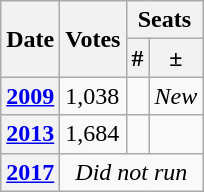<table class="wikitable">
<tr>
<th rowspan=2>Date</th>
<th rowspan=2>Votes</th>
<th colspan=2>Seats</th>
</tr>
<tr>
<th>#</th>
<th>±</th>
</tr>
<tr>
<th><a href='#'>2009</a></th>
<td>1,038</td>
<td></td>
<td><em>New</em></td>
</tr>
<tr>
<th><a href='#'>2013</a></th>
<td>1,684</td>
<td></td>
<td></td>
</tr>
<tr>
<th><a href='#'>2017</a></th>
<td colspan="3" style="text-align:center;"><em>Did not run</em></td>
</tr>
</table>
